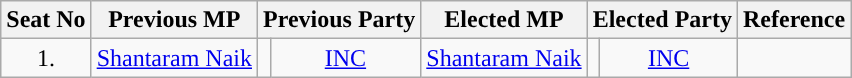<table class="wikitable">
<tr>
<th>Seat No</th>
<th>Previous MP</th>
<th colspan=2>Previous Party</th>
<th>Elected MP</th>
<th colspan=2>Elected Party</th>
<th>Reference</th>
</tr>
<tr style="text-align:center;">
<td>1.</td>
<td><a href='#'>Shantaram Naik</a></td>
<td width="1px"></td>
<td><a href='#'>INC</a></td>
<td><a href='#'>Shantaram Naik</a></td>
<td width="1px"></td>
<td><a href='#'>INC</a></td>
<td></td>
</tr>
</table>
